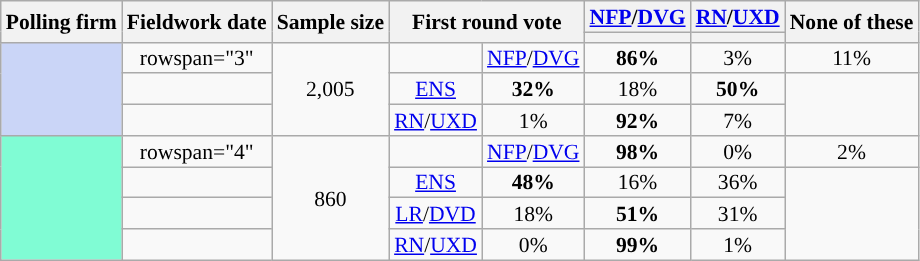<table class="wikitable sortable" style="text-align:center;font-size:90%;line-height:14px">
<tr>
<th rowspan="2">Polling firm</th>
<th rowspan="2">Fieldwork date</th>
<th rowspan="2">Sample size</th>
<th rowspan="2" colspan="2">First round vote</th>
<th><a href='#'>NFP</a>/<a href='#'>DVG</a></th>
<th><a href='#'>RN</a>/<a href='#'>UXD</a></th>
<th rowspan="2">None of these</th>
</tr>
<tr style="line-height:5px">
<th style="background:"></th>
<th style="background:"></th>
</tr>
<tr>
<td style="background:#CAD5F7;" rowspan="3"></td>
<td>rowspan="3" </td>
<td rowspan="3">2,005</td>
<td style="background:"></td>
<td data-sort-value="0"><a href='#'>NFP</a>/<a href='#'>DVG</a></td>
<td style="background-color:#"><strong>86%</strong></td>
<td>3%</td>
<td>11%</td>
</tr>
<tr>
<td style="background:"></td>
<td data-sort-value="1"><a href='#'>ENS</a></td>
<td style="background-color:#"><strong>32%</strong></td>
<td>18%</td>
<td style="background-color:#"><strong>50%</strong></td>
</tr>
<tr>
<td style="background:"></td>
<td data-sort-value="3"><a href='#'>RN</a>/<a href='#'>UXD</a></td>
<td>1%</td>
<td style="background-color:#"><strong>92%</strong></td>
<td>7%</td>
</tr>
<tr>
<td style="background:#80fcd4" rowspan="4"></td>
<td>rowspan="4" </td>
<td rowspan="4">860</td>
<td style="background:"></td>
<td data-sort-value="0"><a href='#'>NFP</a>/<a href='#'>DVG</a></td>
<td style="background-color:#"><strong>98%</strong></td>
<td>0%</td>
<td>2%</td>
</tr>
<tr>
<td style="background:"></td>
<td data-sort-value="1"><a href='#'>ENS</a></td>
<td style="background-color:#"><strong>48%</strong></td>
<td>16%</td>
<td>36%</td>
</tr>
<tr>
<td style="background:"></td>
<td data-sort-value="2"><a href='#'>LR</a>/<a href='#'>DVD</a></td>
<td>18%</td>
<td style="background-color:#"><strong>51%</strong></td>
<td>31%</td>
</tr>
<tr>
<td style="background:"></td>
<td data-sort-value="3"><a href='#'>RN</a>/<a href='#'>UXD</a></td>
<td>0%</td>
<td style="background-color:#"><strong>99%</strong></td>
<td>1%</td>
</tr>
</table>
